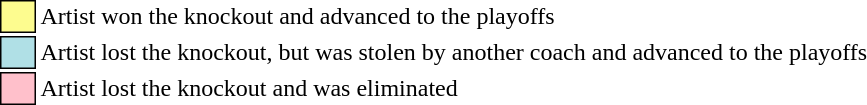<table class="toccolours" style="font-size: 100%">
<tr>
<td style="background:#fdfc8f; border:1px solid black">     </td>
<td>Artist won the knockout and advanced to the playoffs</td>
</tr>
<tr>
<td style="background:#b0e0e6; border:1px solid black">     </td>
<td>Artist lost the knockout, but was stolen by another coach and advanced to the playoffs</td>
</tr>
<tr>
<td style="background:pink; border:1px solid black">     </td>
<td>Artist lost the knockout and was eliminated</td>
</tr>
</table>
